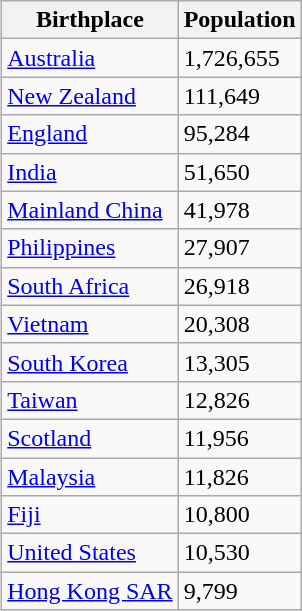<table class="wikitable" style="float:right;">
<tr>
<th>Birthplace</th>
<th>Population</th>
</tr>
<tr>
<td><a href='#'>Australia</a></td>
<td>1,726,655</td>
</tr>
<tr>
<td><a href='#'>New Zealand</a></td>
<td>111,649</td>
</tr>
<tr>
<td><a href='#'>England</a></td>
<td>95,284 </td>
</tr>
<tr>
<td><a href='#'>India</a></td>
<td>51,650</td>
</tr>
<tr>
<td><a href='#'>Mainland China</a></td>
<td>41,978 </td>
</tr>
<tr>
<td><a href='#'>Philippines</a></td>
<td>27,907</td>
</tr>
<tr>
<td><a href='#'>South Africa</a></td>
<td>26,918</td>
</tr>
<tr>
<td><a href='#'>Vietnam</a></td>
<td>20,308</td>
</tr>
<tr>
<td><a href='#'>South Korea</a></td>
<td>13,305</td>
</tr>
<tr>
<td><a href='#'>Taiwan</a></td>
<td>12,826 </td>
</tr>
<tr>
<td><a href='#'>Scotland</a></td>
<td>11,956 </td>
</tr>
<tr>
<td><a href='#'>Malaysia</a></td>
<td>11,826</td>
</tr>
<tr>
<td><a href='#'>Fiji</a></td>
<td>10,800</td>
</tr>
<tr>
<td><a href='#'>United States</a></td>
<td>10,530</td>
</tr>
<tr>
<td><a href='#'>Hong Kong SAR</a></td>
<td>9,799</td>
</tr>
</table>
